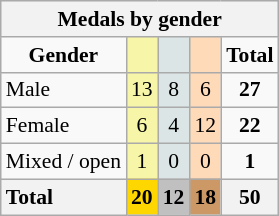<table class="wikitable" style="text-align:center;font-size:90%">
<tr style="background:#efefef;">
<th colspan=5>Medals by gender</th>
</tr>
<tr>
<td><strong>Gender</strong></td>
<td bgcolor=#f7f6a8></td>
<td bgcolor=#dce5e5></td>
<td bgcolor=#ffdab9></td>
<td><strong>Total</strong></td>
</tr>
<tr>
<td style="text-align:left;">Male</td>
<td style="background:#F7F6A8;">13</td>
<td style="background:#DCE5E5;">8</td>
<td style="background:#FFDAB9;">6</td>
<td><strong>27</strong></td>
</tr>
<tr>
<td style="text-align:left;">Female</td>
<td style="background:#F7F6A8;">6</td>
<td style="background:#DCE5E5;">4</td>
<td style="background:#FFDAB9;">12</td>
<td><strong>22</strong></td>
</tr>
<tr>
<td style="text-align:left;">Mixed / open</td>
<td style="background:#F7F6A8;">1</td>
<td style="background:#DCE5E5;">0</td>
<td style="background:#FFDAB9;">0</td>
<td><strong>1</strong></td>
</tr>
<tr>
<th style="text-align:left;">Total</th>
<th style="background:gold;">20</th>
<th style="background:silver;">12</th>
<th style="background:#c96;">18</th>
<th>50</th>
</tr>
</table>
